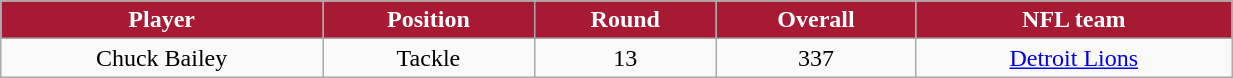<table class="wikitable" width="65%">
<tr align="center" style="background:#A81933;color:#FFFFFF;">
<td><strong>Player</strong></td>
<td><strong>Position</strong></td>
<td><strong>Round</strong></td>
<td><strong>Overall</strong></td>
<td><strong>NFL team</strong></td>
</tr>
<tr align="center" bgcolor="">
<td>Chuck Bailey</td>
<td>Tackle</td>
<td>13</td>
<td>337</td>
<td><a href='#'>Detroit Lions</a></td>
</tr>
</table>
